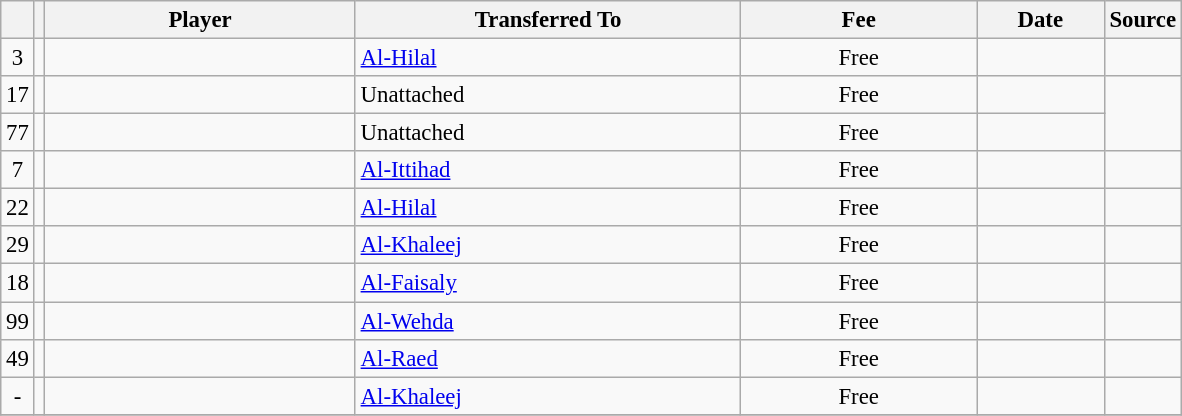<table class="wikitable plainrowheaders sortable" style="font-size:95%">
<tr>
<th></th>
<th></th>
<th scope="col" style="width:200px;"><strong>Player</strong></th>
<th scope="col" style="width:250px;"><strong>Transferred To</strong></th>
<th scope="col" style="width:150px;"><strong>Fee</strong></th>
<th scope="col" style="width:78px;"><strong>Date</strong></th>
<th><strong>Source</strong></th>
</tr>
<tr>
<td align=center>3</td>
<td align=center></td>
<td></td>
<td> <a href='#'>Al-Hilal</a></td>
<td align=center>Free</td>
<td align=center></td>
<td align=center></td>
</tr>
<tr>
<td align=center>17</td>
<td align=center></td>
<td></td>
<td> Unattached</td>
<td align=center>Free</td>
<td align=center></td>
</tr>
<tr>
<td align=center>77</td>
<td align=center></td>
<td></td>
<td> Unattached</td>
<td align=center>Free</td>
<td align=center></td>
</tr>
<tr>
<td align=center>7</td>
<td align=center></td>
<td></td>
<td> <a href='#'>Al-Ittihad</a></td>
<td align=center>Free</td>
<td align=center></td>
<td align=center></td>
</tr>
<tr>
<td align=center>22</td>
<td align=center></td>
<td></td>
<td> <a href='#'>Al-Hilal</a></td>
<td align=center>Free</td>
<td align=center></td>
<td align=center></td>
</tr>
<tr>
<td align=center>29</td>
<td align=center></td>
<td></td>
<td> <a href='#'>Al-Khaleej</a></td>
<td align=center>Free</td>
<td align=center></td>
<td align=center></td>
</tr>
<tr>
<td align=center>18</td>
<td align=center></td>
<td></td>
<td> <a href='#'>Al-Faisaly</a></td>
<td align=center>Free</td>
<td align=center></td>
<td align=center></td>
</tr>
<tr>
<td align=center>99</td>
<td align=center></td>
<td></td>
<td> <a href='#'>Al-Wehda</a></td>
<td align=center>Free</td>
<td align=center></td>
<td align=center></td>
</tr>
<tr>
<td align=center>49</td>
<td align=center></td>
<td></td>
<td> <a href='#'>Al-Raed</a></td>
<td align=center>Free</td>
<td align=center></td>
<td align=center></td>
</tr>
<tr>
<td align=center>-</td>
<td align=center></td>
<td></td>
<td> <a href='#'>Al-Khaleej</a></td>
<td align=center>Free</td>
<td align=center></td>
<td align=center></td>
</tr>
<tr>
</tr>
</table>
